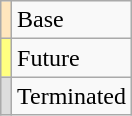<table class="wikitable" style="margin: 1em auto;">
<tr>
<td style="background-color:#FFE6BD"></td>
<td>Base</td>
</tr>
<tr>
<td style="background-color:#FFFF80"></td>
<td>Future</td>
</tr>
<tr>
<td style="background-color:#DDDDDD"></td>
<td>Terminated</td>
</tr>
</table>
